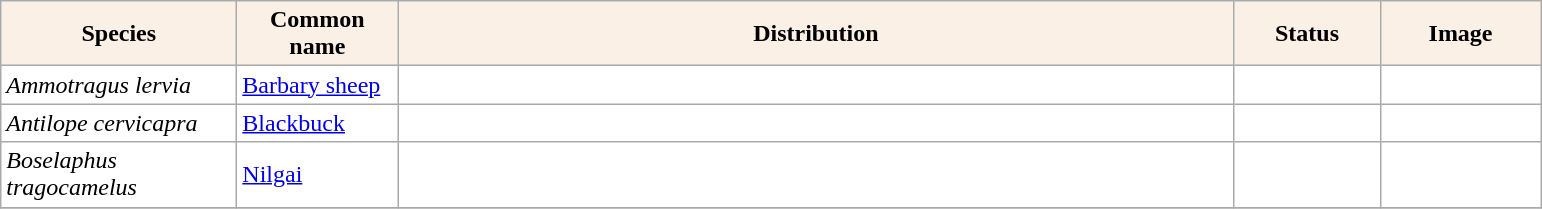<table class="sortable wikitable plainrowheaders" border="0" style="background:#ffffff" align="top" class="sortable wikitable">
<tr ->
<th scope="col" style="background-color:Linen; color:Black" width=150 px>Species</th>
<th scope="col" style="background-color:Linen; color:Black" width=100 px>Common name</th>
<th scope="col" style="background:Linen; color:Black" width=550 px>Distribution</th>
<th scope="col" style="background-color:Linen; color:Black" width=90 px>Status</th>
<th scope="col" style="background:Linen; color:Black" width=100 px>Image</th>
</tr>
<tr>
<td !scope="row" style="background:#ffffff"><em>Ammotragus lervia</em></td>
<td><a href='#'>Barbary sheep</a></td>
<td></td>
<td></td>
<td></td>
</tr>
<tr>
<td !scope="row" style="background:#ffffff"><em>Antilope cervicapra</em></td>
<td><a href='#'>Blackbuck</a></td>
<td></td>
<td></td>
<td></td>
</tr>
<tr>
<td !scope="row" style="background:#ffffff"><em>Boselaphus tragocamelus</em></td>
<td><a href='#'>Nilgai</a></td>
<td></td>
<td></td>
<td></td>
</tr>
<tr>
</tr>
</table>
